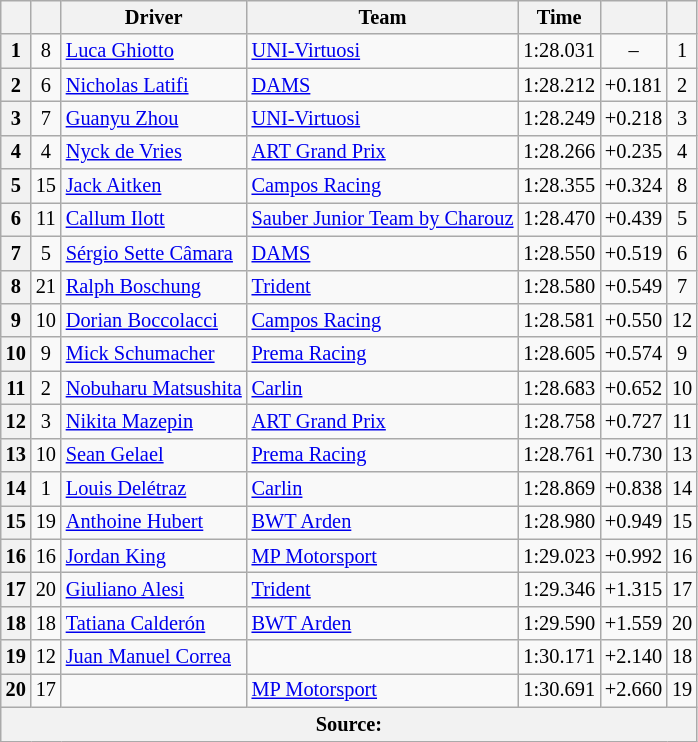<table class="wikitable" style="font-size:85%">
<tr>
<th scope="col"></th>
<th scope="col"></th>
<th scope="col">Driver</th>
<th scope="col">Team</th>
<th scope="col">Time</th>
<th scope="col"></th>
<th scope="col"></th>
</tr>
<tr>
<th scope="row">1</th>
<td align="center">8</td>
<td> <a href='#'>Luca Ghiotto</a></td>
<td><a href='#'>UNI-Virtuosi</a></td>
<td>1:28.031</td>
<td align="center">–</td>
<td align="center">1</td>
</tr>
<tr>
<th scope="row">2</th>
<td align="center">6</td>
<td> <a href='#'>Nicholas Latifi</a></td>
<td><a href='#'>DAMS</a></td>
<td>1:28.212</td>
<td align="center">+0.181</td>
<td align="center">2</td>
</tr>
<tr>
<th scope="row">3</th>
<td align="center">7</td>
<td> <a href='#'>Guanyu Zhou</a></td>
<td><a href='#'>UNI-Virtuosi</a></td>
<td>1:28.249</td>
<td align="center">+0.218</td>
<td align="center">3</td>
</tr>
<tr>
<th scope="row">4</th>
<td align="center">4</td>
<td> <a href='#'>Nyck de Vries</a></td>
<td><a href='#'>ART Grand Prix</a></td>
<td>1:28.266</td>
<td align="center">+0.235</td>
<td align="center">4</td>
</tr>
<tr>
<th scope="row">5</th>
<td align="center">15</td>
<td> <a href='#'>Jack Aitken</a></td>
<td><a href='#'>Campos Racing</a></td>
<td>1:28.355</td>
<td align="center">+0.324</td>
<td align="center">8</td>
</tr>
<tr>
<th scope="row">6</th>
<td align="center">11</td>
<td> <a href='#'>Callum Ilott</a></td>
<td><a href='#'>Sauber Junior Team by Charouz</a></td>
<td>1:28.470</td>
<td align="center">+0.439</td>
<td align="center">5</td>
</tr>
<tr>
<th scope="row">7</th>
<td align="center">5</td>
<td> <a href='#'>Sérgio Sette Câmara</a></td>
<td><a href='#'>DAMS</a></td>
<td>1:28.550</td>
<td align="center">+0.519</td>
<td align="center">6</td>
</tr>
<tr>
<th scope="row">8</th>
<td align="center">21</td>
<td> <a href='#'>Ralph Boschung</a></td>
<td><a href='#'>Trident</a></td>
<td>1:28.580</td>
<td align="center">+0.549</td>
<td align="center">7</td>
</tr>
<tr>
<th scope="row">9</th>
<td align="center">10</td>
<td> <a href='#'>Dorian Boccolacci</a></td>
<td><a href='#'>Campos Racing</a></td>
<td>1:28.581</td>
<td align="center">+0.550</td>
<td align="center">12</td>
</tr>
<tr>
<th scope="row">10</th>
<td align="center">9</td>
<td> <a href='#'>Mick Schumacher</a></td>
<td><a href='#'>Prema Racing</a></td>
<td>1:28.605</td>
<td align="center">+0.574</td>
<td align="center">9</td>
</tr>
<tr>
<th scope="row">11</th>
<td align="center">2</td>
<td> <a href='#'>Nobuharu Matsushita</a></td>
<td><a href='#'>Carlin</a></td>
<td>1:28.683</td>
<td align="center">+0.652</td>
<td align="center">10</td>
</tr>
<tr>
<th scope="row">12</th>
<td align="center">3</td>
<td> <a href='#'>Nikita Mazepin</a></td>
<td><a href='#'>ART Grand Prix</a></td>
<td>1:28.758</td>
<td align="center">+0.727</td>
<td align="center">11</td>
</tr>
<tr>
<th scope="row">13</th>
<td align="center">10</td>
<td> <a href='#'>Sean Gelael</a></td>
<td><a href='#'>Prema Racing</a></td>
<td>1:28.761</td>
<td align="center">+0.730</td>
<td align="center">13</td>
</tr>
<tr>
<th scope="row">14</th>
<td align="center">1</td>
<td> <a href='#'>Louis Delétraz</a></td>
<td><a href='#'>Carlin</a></td>
<td>1:28.869</td>
<td align="center">+0.838</td>
<td align="center">14</td>
</tr>
<tr>
<th scope="row">15</th>
<td align="center">19</td>
<td> <a href='#'>Anthoine Hubert</a></td>
<td><a href='#'>BWT Arden</a></td>
<td>1:28.980</td>
<td align="center">+0.949</td>
<td align="center">15</td>
</tr>
<tr>
<th scope="row">16</th>
<td align="center">16</td>
<td> <a href='#'>Jordan King</a></td>
<td><a href='#'>MP Motorsport</a></td>
<td>1:29.023</td>
<td align="center">+0.992</td>
<td align="center">16</td>
</tr>
<tr>
<th scope="row">17</th>
<td align="center">20</td>
<td> <a href='#'>Giuliano Alesi</a></td>
<td><a href='#'>Trident</a></td>
<td>1:29.346</td>
<td align="center">+1.315</td>
<td align="center">17</td>
</tr>
<tr>
<th scope="row">18</th>
<td align="center">18</td>
<td> <a href='#'>Tatiana Calderón</a></td>
<td><a href='#'>BWT Arden</a></td>
<td>1:29.590</td>
<td align="center">+1.559</td>
<td align="center">20</td>
</tr>
<tr>
<th scope="row">19</th>
<td align="center">12</td>
<td> <a href='#'>Juan Manuel Correa</a></td>
<td></td>
<td>1:30.171</td>
<td align="center">+2.140</td>
<td align="center">18</td>
</tr>
<tr>
<th scope="row">20</th>
<td align="center">17</td>
<td></td>
<td><a href='#'>MP Motorsport</a></td>
<td>1:30.691</td>
<td align="center">+2.660</td>
<td align="center">19</td>
</tr>
<tr>
<th colspan="7">Source:</th>
</tr>
</table>
